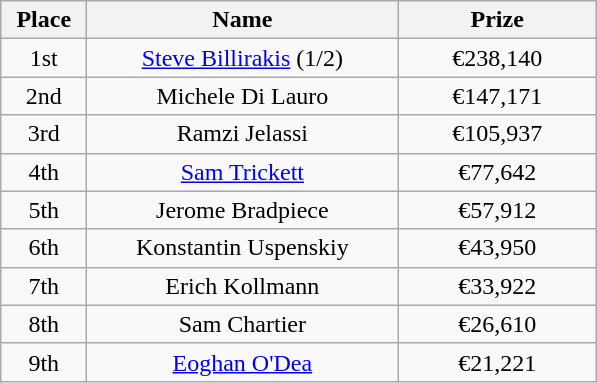<table class="wikitable">
<tr>
<th width="50">Place</th>
<th width="200">Name</th>
<th width="125">Prize</th>
</tr>
<tr>
<td align="center">1st</td>
<td align="center"><a href='#'>Steve Billirakis</a> (1/2)</td>
<td align="center">€238,140</td>
</tr>
<tr>
<td align="center">2nd</td>
<td align="center">Michele Di Lauro</td>
<td align="center">€147,171</td>
</tr>
<tr>
<td align="center">3rd</td>
<td align="center">Ramzi Jelassi</td>
<td align="center">€105,937</td>
</tr>
<tr>
<td align="center">4th</td>
<td align="center"><a href='#'>Sam Trickett</a></td>
<td align="center">€77,642</td>
</tr>
<tr>
<td align="center">5th</td>
<td align="center">Jerome Bradpiece</td>
<td align="center">€57,912</td>
</tr>
<tr>
<td align="center">6th</td>
<td align="center">Konstantin Uspenskiy</td>
<td align="center">€43,950</td>
</tr>
<tr>
<td align="center">7th</td>
<td align="center">Erich Kollmann</td>
<td align="center">€33,922</td>
</tr>
<tr>
<td align="center">8th</td>
<td align="center">Sam Chartier</td>
<td align="center">€26,610</td>
</tr>
<tr>
<td align="center">9th</td>
<td align="center"><a href='#'>Eoghan O'Dea</a></td>
<td align="center">€21,221</td>
</tr>
</table>
